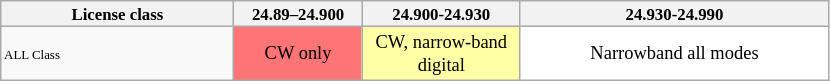<table class="wikitable" style="font-size:70%">
<tr>
<th style="width: 150px;">License class</th>
<th style="width:  80px;">24.89–24.900</th>
<th style="width: 100px;">24.900-24.930</th>
<th style="width: 200px;">24.930-24.990</th>
</tr>
<tr style="font-size:110%">
<td style="font-size:70%">ALL Class</td>
<td style="background-color: #FF7575; text-align:center;">CW only</td>
<td style="background-color: #FFFFA5; text-align:center;">CW, narrow-band digital</td>
<td style="background-color: #FFFFFF; text-align:center;">Narrowband all modes</td>
</tr>
</table>
